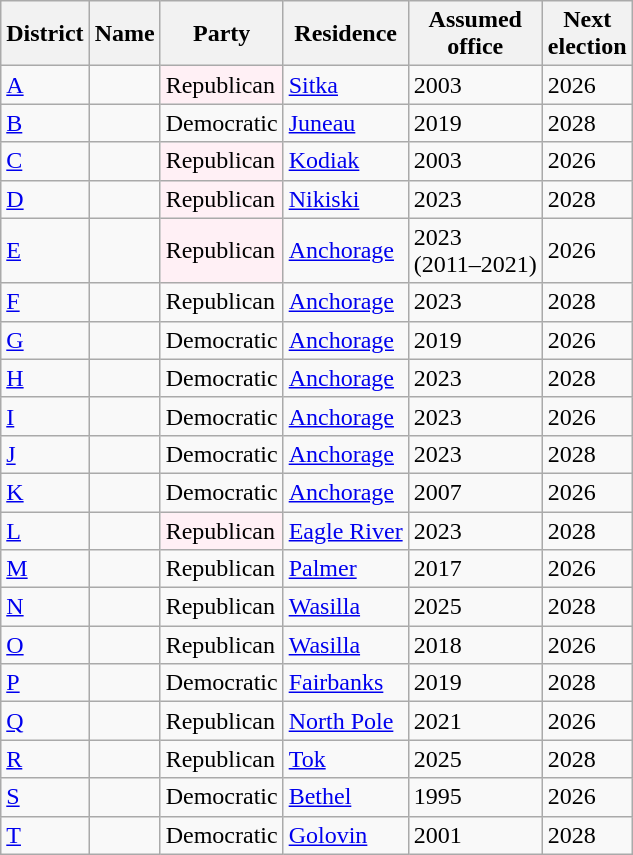<table class="wikitable sortable">
<tr>
<th>District</th>
<th>Name</th>
<th>Party</th>
<th>Residence</th>
<th>Assumed<br>office</th>
<th>Next<br>election</th>
</tr>
<tr>
<td><a href='#'>A</a></td>
<td></td>
<td bgcolor=FFF0F5>Republican</td>
<td><a href='#'>Sitka</a></td>
<td>2003</td>
<td>2026</td>
</tr>
<tr>
<td><a href='#'>B</a></td>
<td></td>
<td>Democratic</td>
<td><a href='#'>Juneau</a></td>
<td>2019</td>
<td>2028</td>
</tr>
<tr>
<td><a href='#'>C</a></td>
<td></td>
<td bgcolor=FFF0F5>Republican</td>
<td><a href='#'>Kodiak</a></td>
<td>2003</td>
<td>2026</td>
</tr>
<tr>
<td><a href='#'>D</a></td>
<td></td>
<td bgcolor=FFF0F5>Republican</td>
<td><a href='#'>Nikiski</a></td>
<td>2023</td>
<td>2028</td>
</tr>
<tr>
<td><a href='#'>E</a></td>
<td></td>
<td bgcolor=FFF0F5>Republican</td>
<td><a href='#'>Anchorage</a></td>
<td>2023<br>(2011–2021)</td>
<td>2026</td>
</tr>
<tr>
<td><a href='#'>F</a></td>
<td></td>
<td>Republican</td>
<td><a href='#'>Anchorage</a></td>
<td>2023</td>
<td>2028</td>
</tr>
<tr>
<td><a href='#'>G</a></td>
<td></td>
<td>Democratic</td>
<td><a href='#'>Anchorage</a></td>
<td>2019</td>
<td>2026</td>
</tr>
<tr>
<td><a href='#'>H</a></td>
<td></td>
<td>Democratic</td>
<td><a href='#'>Anchorage</a></td>
<td>2023</td>
<td>2028</td>
</tr>
<tr>
<td><a href='#'>I</a></td>
<td></td>
<td>Democratic</td>
<td><a href='#'>Anchorage</a></td>
<td>2023</td>
<td>2026</td>
</tr>
<tr>
<td><a href='#'>J</a></td>
<td></td>
<td>Democratic</td>
<td><a href='#'>Anchorage</a></td>
<td>2023</td>
<td>2028</td>
</tr>
<tr>
<td><a href='#'>K</a></td>
<td></td>
<td>Democratic</td>
<td><a href='#'>Anchorage</a></td>
<td>2007</td>
<td>2026</td>
</tr>
<tr>
<td><a href='#'>L</a></td>
<td></td>
<td bgcolor=FFF0F5>Republican</td>
<td><a href='#'>Eagle River</a></td>
<td>2023</td>
<td>2028</td>
</tr>
<tr>
<td><a href='#'>M</a></td>
<td></td>
<td>Republican</td>
<td><a href='#'>Palmer</a></td>
<td>2017</td>
<td>2026</td>
</tr>
<tr>
<td><a href='#'>N</a></td>
<td></td>
<td>Republican</td>
<td><a href='#'>Wasilla</a></td>
<td>2025</td>
<td>2028</td>
</tr>
<tr>
<td><a href='#'>O</a></td>
<td></td>
<td>Republican</td>
<td><a href='#'>Wasilla</a></td>
<td>2018</td>
<td>2026</td>
</tr>
<tr>
<td><a href='#'>P</a></td>
<td></td>
<td>Democratic</td>
<td><a href='#'>Fairbanks</a></td>
<td>2019</td>
<td>2028</td>
</tr>
<tr>
<td><a href='#'>Q</a></td>
<td></td>
<td>Republican</td>
<td><a href='#'>North Pole</a></td>
<td>2021</td>
<td>2026</td>
</tr>
<tr>
<td><a href='#'>R</a></td>
<td></td>
<td>Republican</td>
<td><a href='#'>Tok</a></td>
<td>2025</td>
<td>2028</td>
</tr>
<tr>
<td><a href='#'>S</a></td>
<td></td>
<td>Democratic</td>
<td><a href='#'>Bethel</a></td>
<td>1995</td>
<td>2026</td>
</tr>
<tr>
<td><a href='#'>T</a></td>
<td></td>
<td>Democratic</td>
<td><a href='#'>Golovin</a></td>
<td>2001</td>
<td>2028</td>
</tr>
</table>
